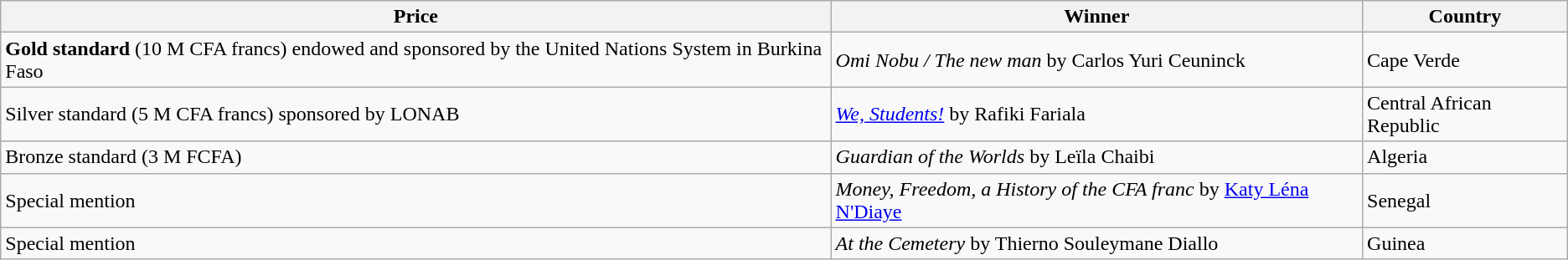<table class="wikitable">
<tr>
<th>Price</th>
<th>Winner</th>
<th>Country</th>
</tr>
<tr>
<td><strong>Gold standard</strong> (10 M CFA francs) endowed and sponsored by the United Nations System in Burkina Faso</td>
<td><em>Omi Nobu / The new man</em> by Carlos Yuri Ceuninck</td>
<td>Cape Verde</td>
</tr>
<tr>
<td>Silver standard (5 M CFA francs) sponsored by LONAB</td>
<td><em><a href='#'>We, Students!</a></em> by Rafiki Fariala</td>
<td>Central African Republic</td>
</tr>
<tr>
<td>Bronze standard (3 M FCFA)</td>
<td><em>Guardian of the Worlds</em> by Leïla Chaibi</td>
<td>Algeria</td>
</tr>
<tr>
<td>Special mention</td>
<td><em>Money, Freedom, a History of the CFA franc</em> by <a href='#'>Katy Léna N'Diaye</a></td>
<td>Senegal</td>
</tr>
<tr>
<td>Special mention</td>
<td><em>At the Cemetery</em> by Thierno Souleymane Diallo</td>
<td>Guinea</td>
</tr>
</table>
